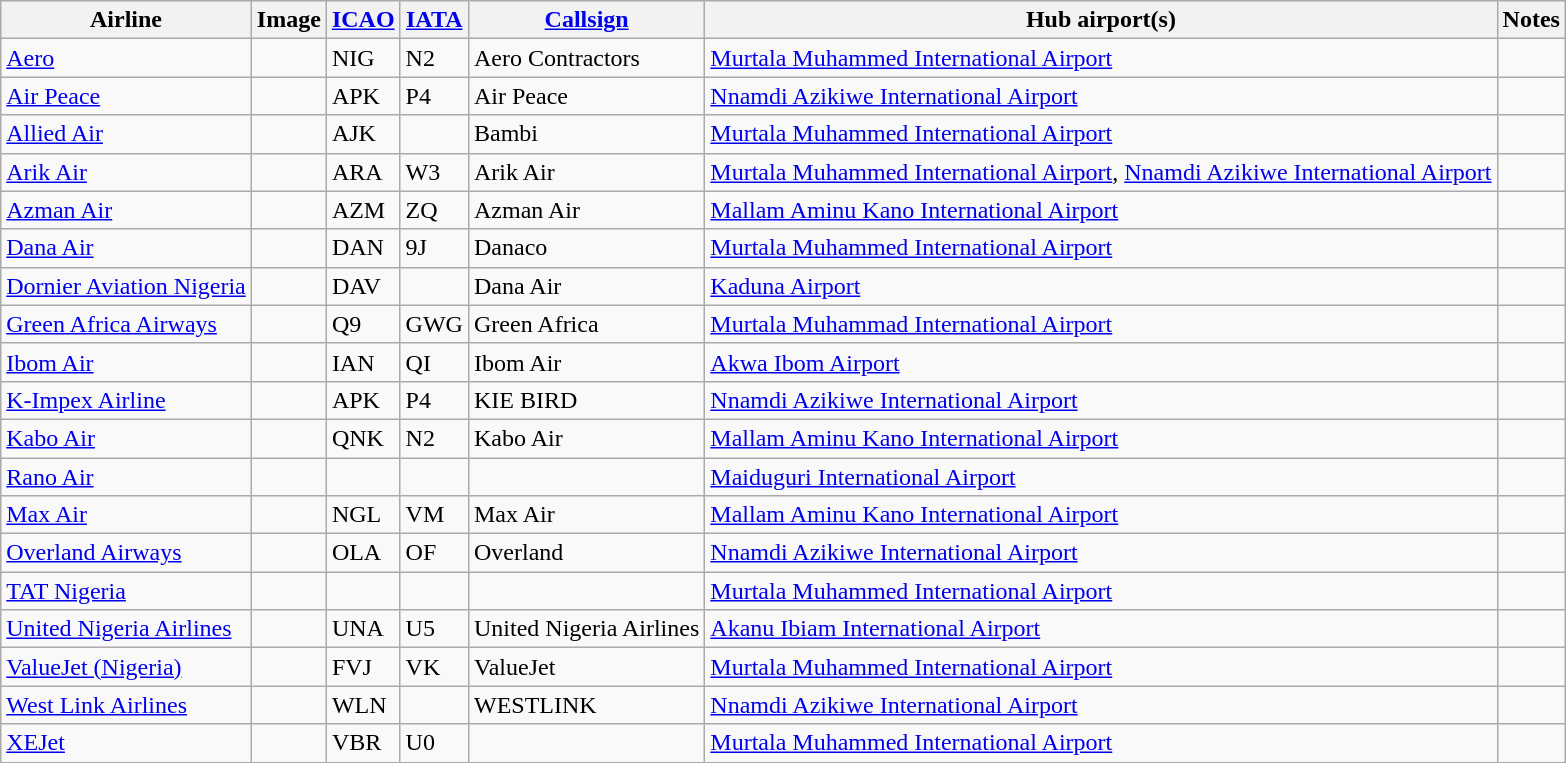<table class="wikitable sortable" style="border: 0; cellpadding: 2; cellspacing: 3;">
<tr valign="middle">
<th>Airline</th>
<th>Image</th>
<th><a href='#'>ICAO</a></th>
<th><a href='#'>IATA</a></th>
<th><a href='#'>Callsign</a></th>
<th>Hub airport(s)</th>
<th class="unsortable">Notes</th>
</tr>
<tr>
<td><a href='#'>Aero</a></td>
<td></td>
<td>NIG</td>
<td>N2</td>
<td>Aero Contractors</td>
<td><a href='#'>Murtala Muhammed International Airport</a></td>
<td></td>
</tr>
<tr>
<td><a href='#'>Air Peace</a></td>
<td></td>
<td>APK</td>
<td>P4</td>
<td>Air Peace</td>
<td><a href='#'>Nnamdi Azikiwe International Airport</a></td>
<td></td>
</tr>
<tr>
<td><a href='#'>Allied Air</a></td>
<td></td>
<td>AJK</td>
<td></td>
<td>Bambi</td>
<td><a href='#'>Murtala Muhammed International Airport</a></td>
<td></td>
</tr>
<tr>
<td><a href='#'>Arik Air</a></td>
<td></td>
<td>ARA</td>
<td>W3</td>
<td>Arik Air</td>
<td><a href='#'>Murtala Muhammed International Airport</a>, <a href='#'>Nnamdi Azikiwe International Airport</a></td>
<td></td>
</tr>
<tr>
<td><a href='#'>Azman Air</a></td>
<td></td>
<td>AZM</td>
<td>ZQ</td>
<td>Azman Air</td>
<td><a href='#'>Mallam Aminu Kano International Airport</a></td>
<td></td>
</tr>
<tr>
<td><a href='#'>Dana Air</a></td>
<td></td>
<td>DAN</td>
<td>9J</td>
<td>Danaco</td>
<td><a href='#'>Murtala Muhammed International Airport</a></td>
<td></td>
</tr>
<tr>
<td><a href='#'>Dornier Aviation Nigeria</a></td>
<td></td>
<td>DAV</td>
<td></td>
<td>Dana Air</td>
<td><a href='#'>Kaduna Airport</a></td>
<td></td>
</tr>
<tr>
<td><a href='#'>Green Africa Airways</a></td>
<td><br></td>
<td>Q9</td>
<td>GWG</td>
<td>Green Africa</td>
<td><a href='#'>Murtala Muhammad International Airport</a></td>
<td></td>
</tr>
<tr>
<td><a href='#'>Ibom Air</a></td>
<td><br></td>
<td>IAN</td>
<td>QI</td>
<td>Ibom Air</td>
<td><a href='#'>Akwa Ibom Airport</a></td>
<td></td>
</tr>
<tr>
<td><a href='#'>K-Impex Airline</a></td>
<td></td>
<td>APK</td>
<td>P4</td>
<td>KIE BIRD</td>
<td><a href='#'>Nnamdi Azikiwe International Airport</a></td>
<td></td>
</tr>
<tr>
<td><a href='#'>Kabo Air</a></td>
<td></td>
<td>QNK</td>
<td>N2</td>
<td>Kabo Air</td>
<td><a href='#'>Mallam Aminu Kano International Airport</a></td>
<td></td>
</tr>
<tr>
<td><a href='#'>Rano Air</a></td>
<td></td>
<td></td>
<td></td>
<td></td>
<td><a href='#'>Maiduguri International Airport</a></td>
<td></td>
</tr>
<tr>
<td><a href='#'>Max Air</a></td>
<td></td>
<td>NGL</td>
<td>VM</td>
<td>Max Air</td>
<td><a href='#'>Mallam Aminu Kano International Airport</a></td>
<td></td>
</tr>
<tr>
<td><a href='#'>Overland Airways</a></td>
<td></td>
<td>OLA</td>
<td>OF</td>
<td>Overland</td>
<td><a href='#'>Nnamdi Azikiwe International Airport</a></td>
<td></td>
</tr>
<tr>
<td><a href='#'>TAT Nigeria</a></td>
<td></td>
<td></td>
<td></td>
<td></td>
<td><a href='#'>Murtala Muhammed International Airport</a></td>
<td></td>
</tr>
<tr>
<td><a href='#'>United Nigeria Airlines</a></td>
<td><br></td>
<td>UNA</td>
<td>U5</td>
<td>United Nigeria Airlines</td>
<td><a href='#'>Akanu Ibiam International Airport</a></td>
<td></td>
</tr>
<tr>
<td><a href='#'>ValueJet (Nigeria)</a></td>
<td></td>
<td>FVJ</td>
<td>VK</td>
<td>ValueJet</td>
<td><a href='#'>Murtala Muhammed International Airport</a></td>
<td></td>
</tr>
<tr>
<td><a href='#'>West Link Airlines</a></td>
<td></td>
<td>WLN</td>
<td></td>
<td>WESTLINK</td>
<td><a href='#'>Nnamdi Azikiwe International Airport</a></td>
<td></td>
</tr>
<tr>
<td><a href='#'>XEJet</a></td>
<td></td>
<td>VBR</td>
<td>U0</td>
<td></td>
<td><a href='#'>Murtala Muhammed International Airport</a></td>
<td></td>
</tr>
</table>
